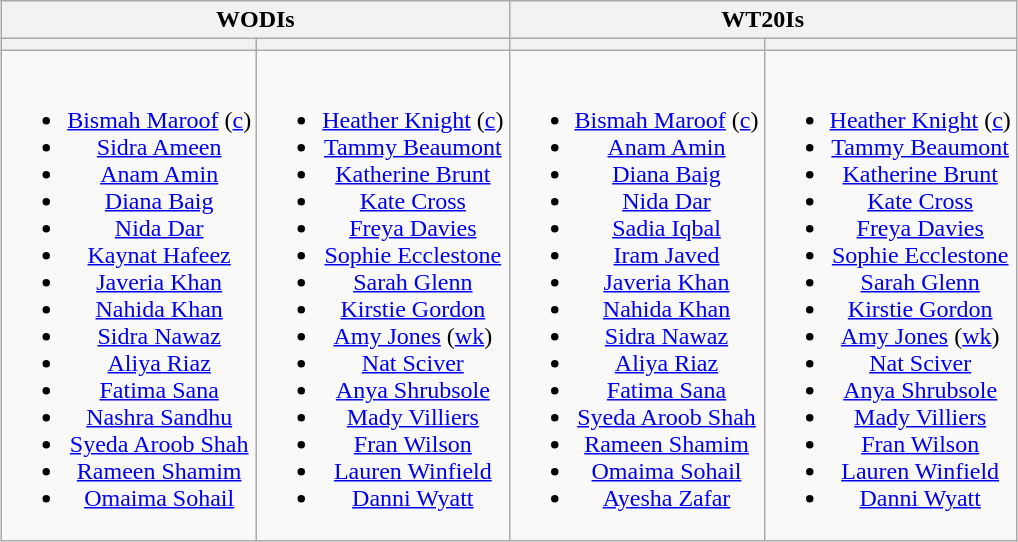<table class="wikitable" style="text-align:center; margin:auto">
<tr>
<th colspan=2>WODIs</th>
<th colspan=2>WT20Is</th>
</tr>
<tr>
<th></th>
<th></th>
<th></th>
<th></th>
</tr>
<tr style="vertical-align:top">
<td><br><ul><li><a href='#'>Bismah Maroof</a> (<a href='#'>c</a>)</li><li><a href='#'>Sidra Ameen</a></li><li><a href='#'>Anam Amin</a></li><li><a href='#'>Diana Baig</a></li><li><a href='#'>Nida Dar</a></li><li><a href='#'>Kaynat Hafeez</a></li><li><a href='#'>Javeria Khan</a></li><li><a href='#'>Nahida Khan</a></li><li><a href='#'>Sidra Nawaz</a></li><li><a href='#'>Aliya Riaz</a></li><li><a href='#'>Fatima Sana</a></li><li><a href='#'>Nashra Sandhu</a></li><li><a href='#'>Syeda Aroob Shah</a></li><li><a href='#'>Rameen Shamim</a></li><li><a href='#'>Omaima Sohail</a></li></ul></td>
<td><br><ul><li><a href='#'>Heather Knight</a> (<a href='#'>c</a>)</li><li><a href='#'>Tammy Beaumont</a></li><li><a href='#'>Katherine Brunt</a></li><li><a href='#'>Kate Cross</a></li><li><a href='#'>Freya Davies</a></li><li><a href='#'>Sophie Ecclestone</a></li><li><a href='#'>Sarah Glenn</a></li><li><a href='#'>Kirstie Gordon</a></li><li><a href='#'>Amy Jones</a> (<a href='#'>wk</a>)</li><li><a href='#'>Nat Sciver</a></li><li><a href='#'>Anya Shrubsole</a></li><li><a href='#'>Mady Villiers</a></li><li><a href='#'>Fran Wilson</a></li><li><a href='#'>Lauren Winfield</a></li><li><a href='#'>Danni Wyatt</a></li></ul></td>
<td><br><ul><li><a href='#'>Bismah Maroof</a> (<a href='#'>c</a>)</li><li><a href='#'>Anam Amin</a></li><li><a href='#'>Diana Baig</a></li><li><a href='#'>Nida Dar</a></li><li><a href='#'>Sadia Iqbal</a></li><li><a href='#'>Iram Javed</a></li><li><a href='#'>Javeria Khan</a></li><li><a href='#'>Nahida Khan</a></li><li><a href='#'>Sidra Nawaz</a></li><li><a href='#'>Aliya Riaz</a></li><li><a href='#'>Fatima Sana</a></li><li><a href='#'>Syeda Aroob Shah</a></li><li><a href='#'>Rameen Shamim</a></li><li><a href='#'>Omaima Sohail</a></li><li><a href='#'>Ayesha Zafar</a></li></ul></td>
<td><br><ul><li><a href='#'>Heather Knight</a> (<a href='#'>c</a>)</li><li><a href='#'>Tammy Beaumont</a></li><li><a href='#'>Katherine Brunt</a></li><li><a href='#'>Kate Cross</a></li><li><a href='#'>Freya Davies</a></li><li><a href='#'>Sophie Ecclestone</a></li><li><a href='#'>Sarah Glenn</a></li><li><a href='#'>Kirstie Gordon</a></li><li><a href='#'>Amy Jones</a> (<a href='#'>wk</a>)</li><li><a href='#'>Nat Sciver</a></li><li><a href='#'>Anya Shrubsole</a></li><li><a href='#'>Mady Villiers</a></li><li><a href='#'>Fran Wilson</a></li><li><a href='#'>Lauren Winfield</a></li><li><a href='#'>Danni Wyatt</a></li></ul></td>
</tr>
</table>
